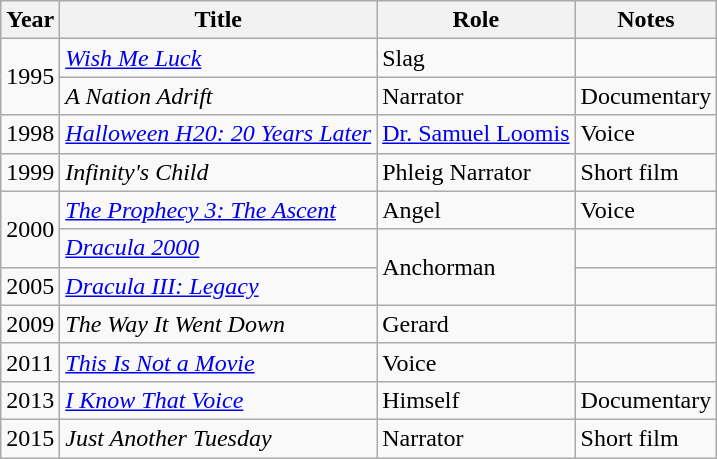<table class="wikitable sortable">
<tr>
<th>Year</th>
<th>Title</th>
<th>Role</th>
<th>Notes</th>
</tr>
<tr>
<td rowspan="2">1995</td>
<td><em><a href='#'>Wish Me Luck</a></em></td>
<td>Slag</td>
<td></td>
</tr>
<tr>
<td><em>A Nation Adrift</em></td>
<td>Narrator</td>
<td>Documentary</td>
</tr>
<tr>
<td>1998</td>
<td><em><a href='#'>Halloween H20: 20 Years Later</a></em></td>
<td><a href='#'>Dr. Samuel Loomis</a></td>
<td>Voice</td>
</tr>
<tr>
<td>1999</td>
<td><em>Infinity's Child</em></td>
<td>Phleig Narrator</td>
<td>Short film</td>
</tr>
<tr>
<td rowspan="2">2000</td>
<td><em><a href='#'>The Prophecy 3: The Ascent</a></em></td>
<td>Angel</td>
<td>Voice</td>
</tr>
<tr>
<td><em><a href='#'>Dracula 2000</a></em></td>
<td rowspan="2">Anchorman</td>
<td></td>
</tr>
<tr>
<td>2005</td>
<td><em><a href='#'>Dracula III: Legacy</a></em></td>
<td></td>
</tr>
<tr>
<td>2009</td>
<td><em>The Way It Went Down</em></td>
<td>Gerard</td>
<td></td>
</tr>
<tr>
<td>2011</td>
<td><em><a href='#'>This Is Not a Movie</a></em></td>
<td>Voice</td>
<td></td>
</tr>
<tr>
<td>2013</td>
<td><em><a href='#'>I Know That Voice</a></em></td>
<td>Himself</td>
<td>Documentary</td>
</tr>
<tr>
<td>2015</td>
<td><em>Just Another Tuesday</em></td>
<td>Narrator</td>
<td>Short film</td>
</tr>
</table>
